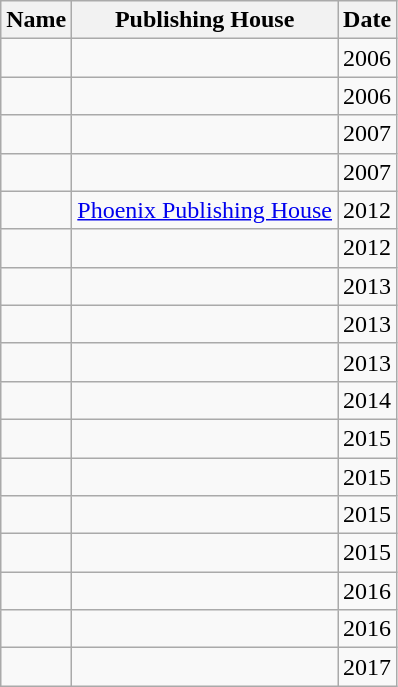<table class="wikitable sortable">
<tr>
<th>Name</th>
<th>Publishing House</th>
<th>Date</th>
</tr>
<tr>
<td></td>
<td></td>
<td>2006</td>
</tr>
<tr>
<td></td>
<td></td>
<td>2006</td>
</tr>
<tr>
<td></td>
<td></td>
<td>2007</td>
</tr>
<tr>
<td></td>
<td></td>
<td>2007</td>
</tr>
<tr>
<td></td>
<td><a href='#'>Phoenix Publishing House</a></td>
<td>2012</td>
</tr>
<tr>
<td></td>
<td></td>
<td>2012</td>
</tr>
<tr>
<td></td>
<td></td>
<td>2013</td>
</tr>
<tr>
<td></td>
<td></td>
<td>2013</td>
</tr>
<tr>
<td></td>
<td></td>
<td>2013</td>
</tr>
<tr>
<td></td>
<td></td>
<td>2014</td>
</tr>
<tr>
<td></td>
<td></td>
<td>2015</td>
</tr>
<tr>
<td></td>
<td></td>
<td>2015</td>
</tr>
<tr>
<td></td>
<td></td>
<td>2015</td>
</tr>
<tr>
<td></td>
<td></td>
<td>2015</td>
</tr>
<tr>
<td></td>
<td></td>
<td>2016</td>
</tr>
<tr>
<td></td>
<td></td>
<td>2016</td>
</tr>
<tr>
<td></td>
<td></td>
<td>2017</td>
</tr>
</table>
